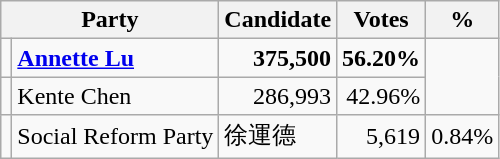<table class="wikitable">
<tr>
<th colspan="2">Party</th>
<th>Candidate</th>
<th>Votes</th>
<th>%</th>
</tr>
<tr>
<td></td>
<td><strong><a href='#'>Annette Lu</a></strong></td>
<td align="right"><strong>375,500</strong></td>
<td align="right"><strong>56.20%</strong></td>
</tr>
<tr>
<td></td>
<td>Kente Chen</td>
<td align="right">286,993</td>
<td align="right">42.96%</td>
</tr>
<tr>
<td></td>
<td>Social Reform Party</td>
<td>徐運德</td>
<td align="right">5,619</td>
<td align="right">0.84%</td>
</tr>
</table>
